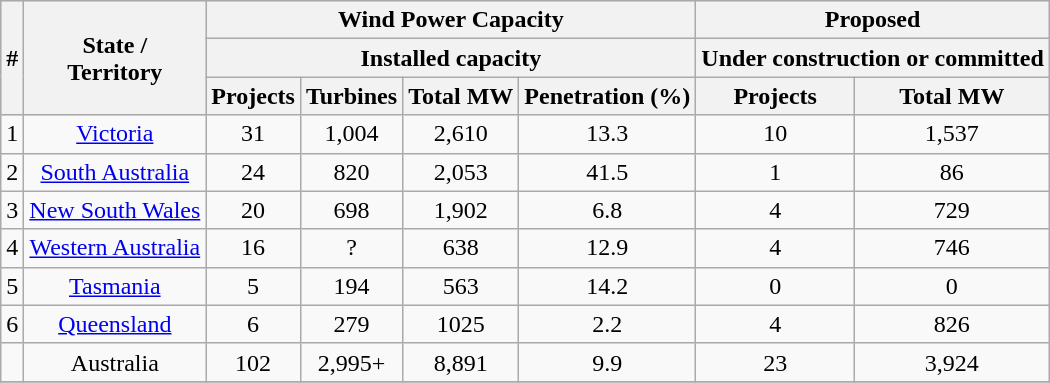<table class="wikitable" style="text-align:center">
<tr style="background:#C1D8FF;">
<th rowspan=3>#</th>
<th rowspan=3>State /<br>Territory</th>
<th colspan=4>Wind Power Capacity</th>
<th colspan=2>Proposed</th>
</tr>
<tr>
<th colspan=4>Installed capacity</th>
<th colspan=2>Under construction or committed</th>
</tr>
<tr>
<th>Projects</th>
<th>Turbines</th>
<th>Total MW</th>
<th>Penetration (%)</th>
<th>Projects</th>
<th>Total MW</th>
</tr>
<tr>
<td>1</td>
<td><a href='#'>Victoria</a></td>
<td>31</td>
<td>1,004</td>
<td>2,610</td>
<td>13.3</td>
<td>10</td>
<td>1,537</td>
</tr>
<tr>
<td>2</td>
<td><a href='#'>South Australia</a></td>
<td>24</td>
<td>820</td>
<td>2,053</td>
<td>41.5</td>
<td>1</td>
<td>86</td>
</tr>
<tr>
<td>3</td>
<td><a href='#'>New South Wales</a></td>
<td>20</td>
<td>698</td>
<td>1,902</td>
<td>6.8</td>
<td>4</td>
<td>729</td>
</tr>
<tr>
<td>4</td>
<td><a href='#'>Western Australia</a></td>
<td>16</td>
<td>?</td>
<td>638</td>
<td>12.9</td>
<td>4</td>
<td>746</td>
</tr>
<tr>
<td>5</td>
<td><a href='#'>Tasmania</a></td>
<td>5</td>
<td>194</td>
<td>563</td>
<td>14.2</td>
<td>0</td>
<td>0</td>
</tr>
<tr>
<td>6</td>
<td><a href='#'>Queensland</a></td>
<td>6</td>
<td>279</td>
<td>1025</td>
<td>2.2</td>
<td>4</td>
<td>826</td>
</tr>
<tr>
<td></td>
<td>Australia</td>
<td>102</td>
<td>2,995+</td>
<td>8,891</td>
<td>9.9</td>
<td>23</td>
<td>3,924</td>
</tr>
<tr>
</tr>
</table>
